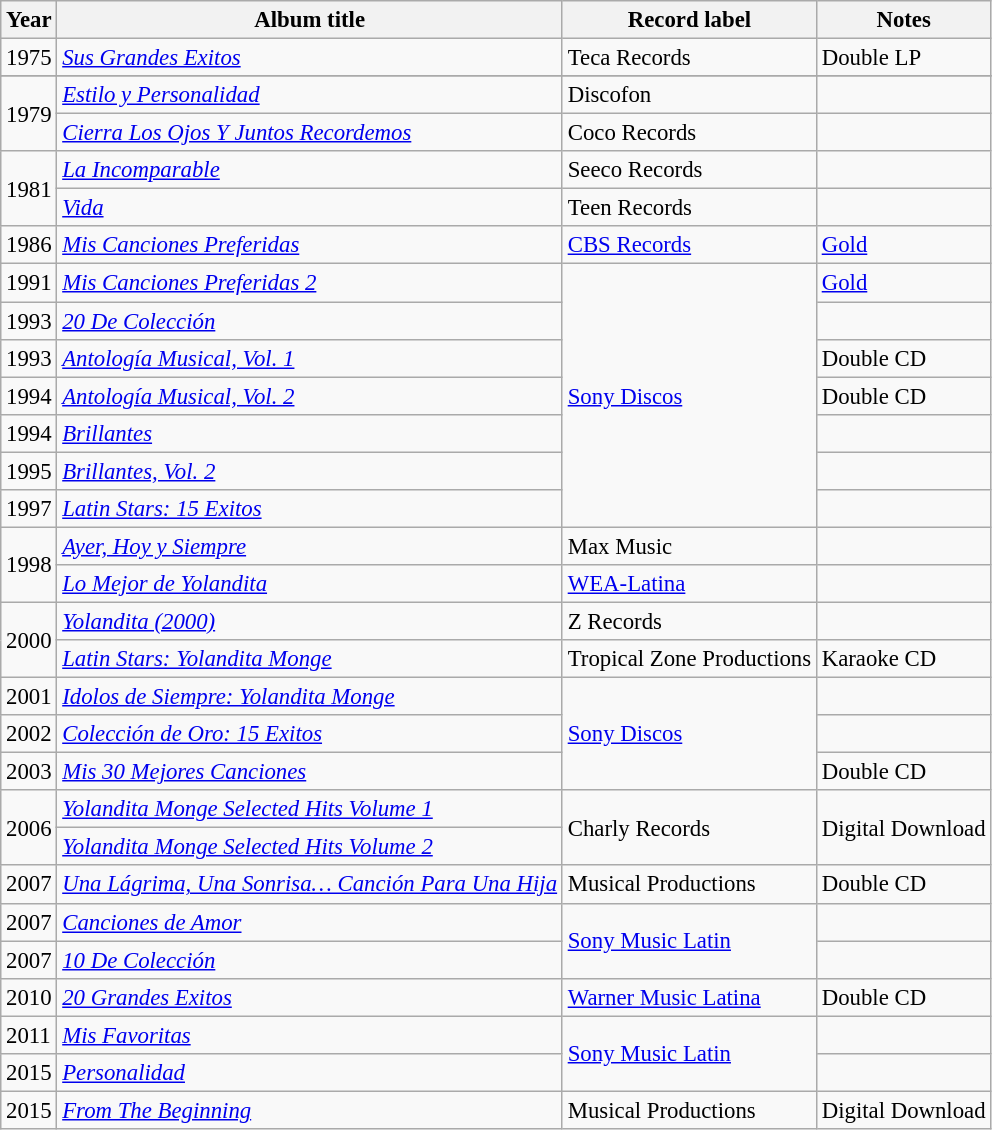<table class="wikitable" style="font-size:95%;">
<tr>
<th>Year</th>
<th>Album title</th>
<th>Record label</th>
<th>Notes</th>
</tr>
<tr>
<td>1975</td>
<td><em><a href='#'>Sus Grandes Exitos</a></em></td>
<td>Teca Records</td>
<td>Double LP</td>
</tr>
<tr>
</tr>
<tr>
<td rowspan="2">1979</td>
<td><em><a href='#'>Estilo y Personalidad</a></em></td>
<td>Discofon</td>
<td></td>
</tr>
<tr>
<td><em><a href='#'>Cierra Los Ojos Y Juntos Recordemos</a></em></td>
<td>Coco Records</td>
<td></td>
</tr>
<tr>
<td rowspan="2">1981</td>
<td><em><a href='#'>La Incomparable</a></em></td>
<td>Seeco Records</td>
<td></td>
</tr>
<tr>
<td><em><a href='#'>Vida</a></em></td>
<td>Teen Records</td>
<td></td>
</tr>
<tr>
<td>1986</td>
<td><em><a href='#'>Mis Canciones Preferidas</a></em></td>
<td><a href='#'>CBS Records</a></td>
<td><a href='#'>Gold</a></td>
</tr>
<tr>
<td>1991</td>
<td><em><a href='#'>Mis Canciones Preferidas 2</a></em></td>
<td rowspan="7"><a href='#'>Sony Discos</a></td>
<td><a href='#'>Gold</a></td>
</tr>
<tr>
<td>1993</td>
<td><em><a href='#'>20 De Colección</a></em></td>
<td></td>
</tr>
<tr>
<td>1993</td>
<td><em><a href='#'>Antología Musical, Vol. 1</a></em></td>
<td>Double CD</td>
</tr>
<tr>
<td>1994</td>
<td><em><a href='#'>Antología Musical, Vol. 2</a></em></td>
<td>Double CD</td>
</tr>
<tr>
<td>1994</td>
<td><em><a href='#'>Brillantes</a></em></td>
<td></td>
</tr>
<tr>
<td>1995</td>
<td><em><a href='#'>Brillantes, Vol. 2</a></em></td>
<td></td>
</tr>
<tr>
<td>1997</td>
<td><em><a href='#'>Latin Stars: 15 Exitos</a></em></td>
<td></td>
</tr>
<tr>
<td rowspan="2">1998</td>
<td><em><a href='#'>Ayer, Hoy y Siempre</a></em></td>
<td>Max Music</td>
<td></td>
</tr>
<tr>
<td><em><a href='#'>Lo Mejor de Yolandita</a></em></td>
<td><a href='#'>WEA-Latina</a></td>
<td></td>
</tr>
<tr>
<td rowspan="2">2000</td>
<td><em><a href='#'>Yolandita (2000)</a></em></td>
<td>Z Records</td>
<td></td>
</tr>
<tr>
<td><em><a href='#'>Latin Stars: Yolandita Monge</a></em></td>
<td>Tropical Zone Productions</td>
<td>Karaoke CD</td>
</tr>
<tr>
<td>2001</td>
<td><em><a href='#'>Idolos de Siempre: Yolandita Monge</a></em></td>
<td rowspan="3"><a href='#'>Sony Discos</a></td>
<td></td>
</tr>
<tr>
<td>2002</td>
<td><em><a href='#'>Colección de Oro: 15 Exitos</a></em></td>
<td></td>
</tr>
<tr>
<td>2003</td>
<td><em><a href='#'>Mis 30 Mejores Canciones</a></em></td>
<td>Double CD</td>
</tr>
<tr>
<td rowspan="2">2006</td>
<td><em><a href='#'>Yolandita Monge Selected Hits Volume 1</a></em></td>
<td rowspan="2">Charly Records</td>
<td rowspan="2">Digital Download</td>
</tr>
<tr>
<td><em><a href='#'>Yolandita Monge Selected Hits Volume 2</a></em></td>
</tr>
<tr>
<td>2007</td>
<td><em><a href='#'>Una Lágrima, Una Sonrisa… Canción Para Una Hija</a></em></td>
<td>Musical Productions</td>
<td>Double CD</td>
</tr>
<tr>
<td>2007</td>
<td><em><a href='#'>Canciones de Amor</a></em></td>
<td rowspan="2"><a href='#'>Sony Music Latin</a></td>
<td></td>
</tr>
<tr>
<td>2007</td>
<td><em><a href='#'>10 De Colección</a></em></td>
<td></td>
</tr>
<tr>
<td>2010</td>
<td><em><a href='#'>20 Grandes Exitos</a></em></td>
<td><a href='#'>Warner Music Latina</a></td>
<td>Double CD</td>
</tr>
<tr>
<td>2011</td>
<td><em><a href='#'>Mis Favoritas</a></em></td>
<td rowspan="2"><a href='#'>Sony Music Latin</a></td>
<td></td>
</tr>
<tr>
<td>2015</td>
<td><em><a href='#'>Personalidad</a></em></td>
<td></td>
</tr>
<tr>
<td>2015</td>
<td><em><a href='#'>From The Beginning</a></em></td>
<td>Musical Productions</td>
<td>Digital Download</td>
</tr>
</table>
